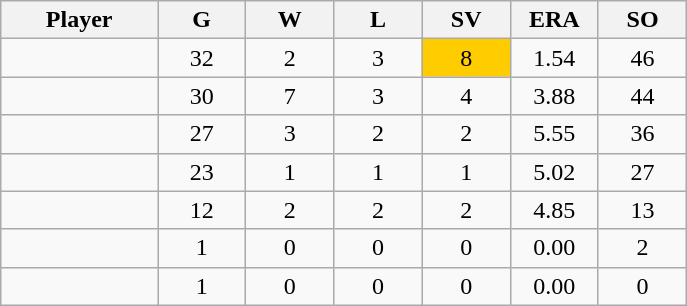<table class="wikitable sortable">
<tr>
<th bgcolor="#DDDDFF" width="16%">Player</th>
<th bgcolor="#DDDDFF" width="9%">G</th>
<th bgcolor="#DDDDFF" width="9%">W</th>
<th bgcolor="#DDDDFF" width="9%">L</th>
<th bgcolor="#DDDDFF" width="9%">SV</th>
<th bgcolor="#DDDDFF" width="9%">ERA</th>
<th bgcolor="#DDDDFF" width="9%">SO</th>
</tr>
<tr align="center">
<td></td>
<td>32</td>
<td>2</td>
<td>3</td>
<td bgcolor=#ffcc00>8</td>
<td>1.54</td>
<td>46</td>
</tr>
<tr align="center">
<td></td>
<td>30</td>
<td>7</td>
<td>3</td>
<td>4</td>
<td>3.88</td>
<td>44</td>
</tr>
<tr align="center">
<td></td>
<td>27</td>
<td>3</td>
<td>2</td>
<td>2</td>
<td>5.55</td>
<td>36</td>
</tr>
<tr align="center">
<td></td>
<td>23</td>
<td>1</td>
<td>1</td>
<td>1</td>
<td>5.02</td>
<td>27</td>
</tr>
<tr align="center">
<td></td>
<td>12</td>
<td>2</td>
<td>2</td>
<td>2</td>
<td>4.85</td>
<td>13</td>
</tr>
<tr align="center">
<td></td>
<td>1</td>
<td>0</td>
<td>0</td>
<td>0</td>
<td>0.00</td>
<td>2</td>
</tr>
<tr align="center">
<td></td>
<td>1</td>
<td>0</td>
<td>0</td>
<td>0</td>
<td>0.00</td>
<td>0</td>
</tr>
</table>
